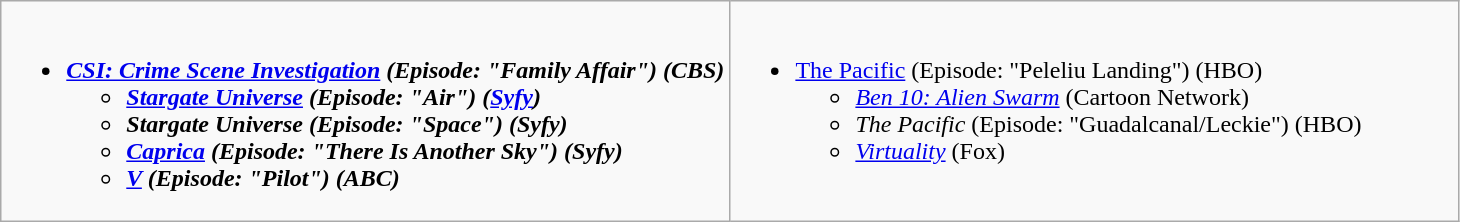<table class="wikitable">
<tr>
<td style="vertical-align:top;" width="50%"><br><ul><li><strong><em><a href='#'>CSI: Crime Scene Investigation</a><em> (Episode: "Family Affair") (CBS)<strong><ul><li></em><a href='#'>Stargate Universe</a><em> (Episode: "Air") (<a href='#'>Syfy</a>)</li><li></em>Stargate Universe<em> (Episode: "Space") (Syfy)</li><li></em><a href='#'>Caprica</a><em> (Episode: "There Is Another Sky") (Syfy)</li><li></em><a href='#'>V</a><em> (Episode: "Pilot") (ABC)</li></ul></li></ul></td>
<td style="vertical-align:top;" width="50%"><br><ul><li></em></strong><a href='#'>The Pacific</a></em> (Episode: "Peleliu Landing") (HBO)</strong><ul><li><em><a href='#'>Ben 10: Alien Swarm</a></em> (Cartoon Network)</li><li><em>The Pacific</em> (Episode: "Guadalcanal/Leckie") (HBO)</li><li><em><a href='#'>Virtuality</a></em> (Fox)</li></ul></li></ul></td>
</tr>
</table>
